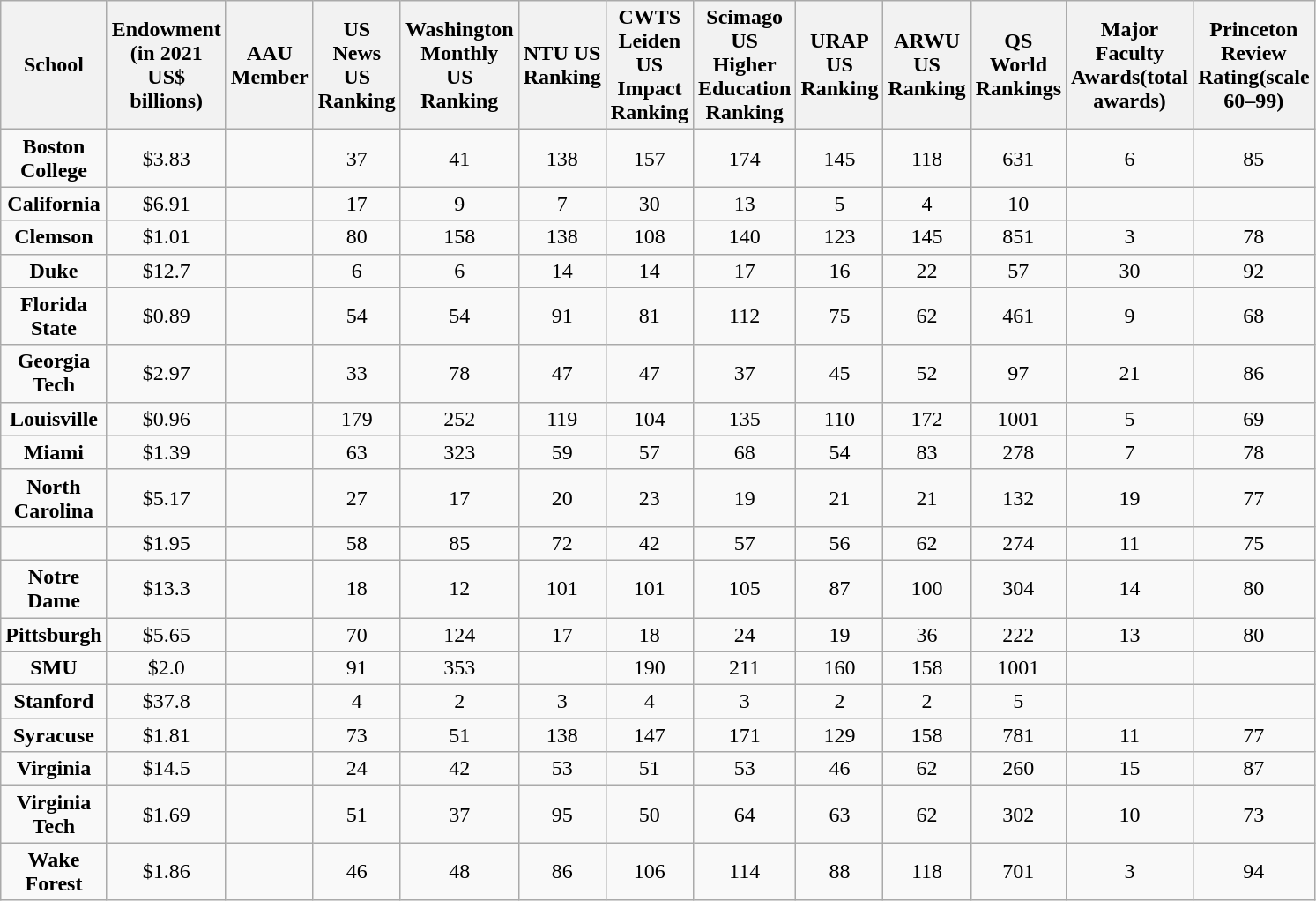<table class="wikitable sortable" style="text-align:center;width:400px;">
<tr>
<th><span>School</span></th>
<th><span>Endowment</span><br><span>(in 2021 US$ billions)</span></th>
<th><span>AAU Member</span></th>
<th><span>US News US Ranking</span></th>
<th><span>Washington Monthly US Ranking</span></th>
<th><span>NTU US Ranking</span></th>
<th><span>CWTS Leiden US Impact Ranking</span></th>
<th><span>Scimago US Higher Education Ranking</span></th>
<th><span>URAP US Ranking</span></th>
<th><span>ARWU US Ranking</span></th>
<th><span>QS World Rankings</span></th>
<th><span>Major Faculty Awards</span><span>(total awards)</span></th>
<th><span>Princeton Review Rating</span><span>(scale 60–99)</span></th>
</tr>
<tr>
<td><strong>Boston College</strong></td>
<td>$3.83</td>
<td></td>
<td>37</td>
<td>41</td>
<td>138</td>
<td>157</td>
<td>174</td>
<td>145</td>
<td>118</td>
<td>631</td>
<td>6</td>
<td>85</td>
</tr>
<tr>
<td><strong>California</strong></td>
<td>$6.91</td>
<td></td>
<td>17</td>
<td>9</td>
<td>7</td>
<td>30</td>
<td>13</td>
<td>5</td>
<td>4</td>
<td>10</td>
<td></td>
<td></td>
</tr>
<tr>
<td><strong>Clemson</strong></td>
<td>$1.01</td>
<td></td>
<td>80</td>
<td>158</td>
<td>138</td>
<td>108</td>
<td>140</td>
<td>123</td>
<td>145</td>
<td>851</td>
<td>3</td>
<td>78</td>
</tr>
<tr>
<td><strong>Duke</strong></td>
<td>$12.7</td>
<td></td>
<td>6</td>
<td>6</td>
<td>14</td>
<td>14</td>
<td>17</td>
<td>16</td>
<td>22</td>
<td>57</td>
<td>30</td>
<td>92</td>
</tr>
<tr>
<td><strong>Florida State</strong></td>
<td>$0.89</td>
<td></td>
<td>54</td>
<td>54</td>
<td>91</td>
<td>81</td>
<td>112</td>
<td>75</td>
<td>62</td>
<td>461</td>
<td>9</td>
<td>68</td>
</tr>
<tr>
<td><strong>Georgia Tech</strong></td>
<td>$2.97</td>
<td></td>
<td>33</td>
<td>78</td>
<td>47</td>
<td>47</td>
<td>37</td>
<td>45</td>
<td>52</td>
<td>97</td>
<td>21</td>
<td>86</td>
</tr>
<tr>
<td><strong>Louisville</strong></td>
<td>$0.96</td>
<td></td>
<td>179</td>
<td>252</td>
<td>119</td>
<td>104</td>
<td>135</td>
<td>110</td>
<td>172</td>
<td>1001</td>
<td>5</td>
<td>69</td>
</tr>
<tr>
<td><strong>Miami</strong></td>
<td>$1.39</td>
<td></td>
<td>63</td>
<td>323</td>
<td>59</td>
<td>57</td>
<td>68</td>
<td>54</td>
<td>83</td>
<td>278</td>
<td>7</td>
<td>78</td>
</tr>
<tr>
<td><strong>North Carolina</strong></td>
<td>$5.17</td>
<td></td>
<td>27</td>
<td>17</td>
<td>20</td>
<td>23</td>
<td>19</td>
<td>21</td>
<td>21</td>
<td>132</td>
<td>19</td>
<td>77</td>
</tr>
<tr>
<td></td>
<td>$1.95</td>
<td></td>
<td>58</td>
<td>85</td>
<td>72</td>
<td>42</td>
<td>57</td>
<td>56</td>
<td>62</td>
<td>274</td>
<td>11</td>
<td>75</td>
</tr>
<tr>
<td><strong>Notre Dame</strong></td>
<td>$13.3</td>
<td></td>
<td>18</td>
<td>12</td>
<td>101</td>
<td>101</td>
<td>105</td>
<td>87</td>
<td>100</td>
<td>304</td>
<td>14</td>
<td>80</td>
</tr>
<tr>
<td><strong>Pittsburgh</strong></td>
<td>$5.65</td>
<td></td>
<td>70</td>
<td>124</td>
<td>17</td>
<td>18</td>
<td>24</td>
<td>19</td>
<td>36</td>
<td>222</td>
<td>13</td>
<td>80</td>
</tr>
<tr>
<td><strong>SMU</strong></td>
<td>$2.0</td>
<td></td>
<td>91</td>
<td>353</td>
<td></td>
<td>190</td>
<td>211</td>
<td>160</td>
<td>158</td>
<td>1001</td>
<td></td>
<td></td>
</tr>
<tr>
<td><strong>Stanford</strong></td>
<td>$37.8</td>
<td></td>
<td>4</td>
<td>2</td>
<td>3</td>
<td>4</td>
<td>3</td>
<td>2</td>
<td>2</td>
<td>5</td>
<td></td>
<td></td>
</tr>
<tr>
<td><strong>Syracuse</strong></td>
<td>$1.81</td>
<td></td>
<td>73</td>
<td>51</td>
<td>138</td>
<td>147</td>
<td>171</td>
<td>129</td>
<td>158</td>
<td>781</td>
<td>11</td>
<td>77</td>
</tr>
<tr>
<td><strong>Virginia</strong></td>
<td>$14.5</td>
<td></td>
<td>24</td>
<td>42</td>
<td>53</td>
<td>51</td>
<td>53</td>
<td>46</td>
<td>62</td>
<td>260</td>
<td>15</td>
<td>87</td>
</tr>
<tr>
<td><strong>Virginia Tech</strong></td>
<td>$1.69</td>
<td></td>
<td>51</td>
<td>37</td>
<td>95</td>
<td>50</td>
<td>64</td>
<td>63</td>
<td>62</td>
<td>302</td>
<td>10</td>
<td>73</td>
</tr>
<tr>
<td><strong>Wake Forest</strong></td>
<td>$1.86</td>
<td></td>
<td>46</td>
<td>48</td>
<td>86</td>
<td>106</td>
<td>114</td>
<td>88</td>
<td>118</td>
<td>701</td>
<td>3</td>
<td>94</td>
</tr>
</table>
